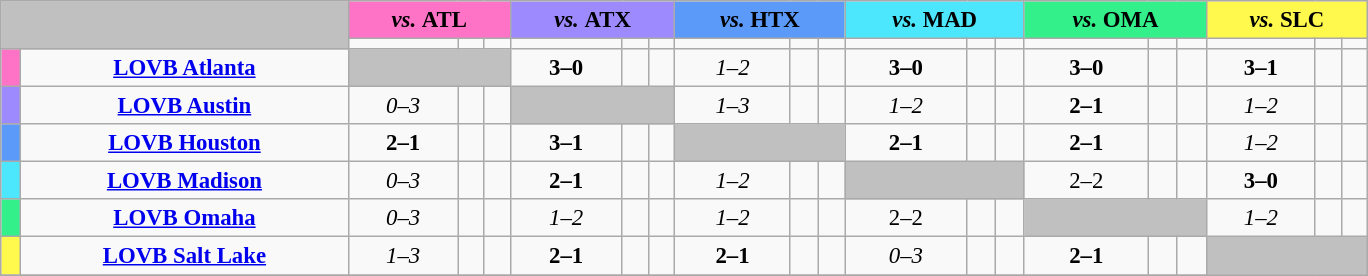<table class="wikitable" style="width:60em; font-size:95%; text-align:center">
<tr>
<td rowspan=2 colspan=2 style="border: none; background-color:silver"></td>
<td colspan=3 style="background-color:#ff73c7"><em> <strong>vs.</strong> </em> <strong>ATL</strong></td>
<td colspan=3 style="background-color:#9e8aff"><em> <strong>vs.</strong> </em> <strong>ATX</strong></td>
<td colspan=3 style="background-color:#5b9af9"><em> <strong>vs.</strong> </em> <strong>HTX</strong></td>
<td colspan=3 style="background-color:#4de7fd"><em> <strong>vs.</strong> </em> <strong>MAD</strong></td>
<td colspan=3 style="background-color:#33f08a"><em> <strong>vs.</strong> </em> <strong>OMA</strong></td>
<td colspan=3 style="background-color:#fff84d"><em> <strong>vs.</strong> </em> <strong>SLC</strong></td>
</tr>
<tr>
<td></td>
<td></td>
<td></td>
<td></td>
<td></td>
<td></td>
<td></td>
<td></td>
<td></td>
<td></td>
<td></td>
<td></td>
<td></td>
<td></td>
<td></td>
<td></td>
<td></td>
<td></td>
</tr>
<tr>
<td style="background-color:#ff73c7"></td>
<td><a href='#'><strong>LOVB Atlanta</strong></a></td>
<td colspan=3 style="background-color:silver"></td>
<td><strong> 3–0 </strong></td>
<td></td>
<td></td>
<td><em> 1–2 </em></td>
<td></td>
<td></td>
<td><strong> 3–0 </strong></td>
<td></td>
<td></td>
<td><strong> 3–0 </strong></td>
<td></td>
<td></td>
<td><strong> 3–1 </strong></td>
<td></td>
<td></td>
</tr>
<tr>
<td style="background-color:#9e8aff"></td>
<td><a href='#'><strong>LOVB Austin</strong></a></td>
<td><em> 0–3 </em></td>
<td></td>
<td></td>
<td colspan=3 style="background-color:silver"></td>
<td><em> 1–3 </em></td>
<td></td>
<td></td>
<td><em> 1–2 </em></td>
<td></td>
<td></td>
<td><strong> 2–1 </strong></td>
<td></td>
<td></td>
<td><em> 1–2 </em></td>
<td></td>
<td></td>
</tr>
<tr>
<td style="background-color:#5b9af9"></td>
<td><a href='#'><strong>LOVB Houston</strong></a></td>
<td><strong> 2–1 </strong></td>
<td></td>
<td></td>
<td><strong> 3–1 </strong></td>
<td></td>
<td></td>
<td colspan=3 style="background-color:silver"></td>
<td><strong> 2–1 </strong></td>
<td></td>
<td></td>
<td><strong> 2–1 </strong></td>
<td></td>
<td></td>
<td><em> 1–2 </em></td>
<td></td>
<td></td>
</tr>
<tr>
<td style="background-color:#4de7fd"></td>
<td><a href='#'><strong>LOVB Madison</strong></a></td>
<td><em> 0–3 </em></td>
<td></td>
<td></td>
<td><strong> 2–1 </strong></td>
<td></td>
<td></td>
<td><em> 1–2 </em></td>
<td></td>
<td></td>
<td colspan=3 style="background-color:silver"></td>
<td>2–2</td>
<td></td>
<td><strong>  </strong></td>
<td><strong> 3–0 </strong></td>
<td></td>
<td></td>
</tr>
<tr>
<td style="background-color:#33f08a"></td>
<td><a href='#'><strong>LOVB Omaha</strong></a></td>
<td><em> 0–3 </em></td>
<td></td>
<td></td>
<td><em> 1–2 </em></td>
<td></td>
<td></td>
<td><em> 1–2 </em></td>
<td></td>
<td></td>
<td>2–2</td>
<td></td>
<td><em>  </em></td>
<td colspan=3 style="background-color:silver"></td>
<td><em> 1–2 </em></td>
<td></td>
<td></td>
</tr>
<tr>
<td style="background-color:#fff84d"></td>
<td><a href='#'><strong>LOVB Salt Lake</strong></a></td>
<td><em> 1–3 </em></td>
<td></td>
<td></td>
<td><strong> 2–1 </strong></td>
<td></td>
<td></td>
<td><strong> 2–1 </strong></td>
<td></td>
<td></td>
<td><em> 0–3 </em></td>
<td></td>
<td></td>
<td><strong> 2–1 </strong></td>
<td></td>
<td></td>
<td colspan=3 style="background-color:silver"></td>
</tr>
<tr>
</tr>
</table>
